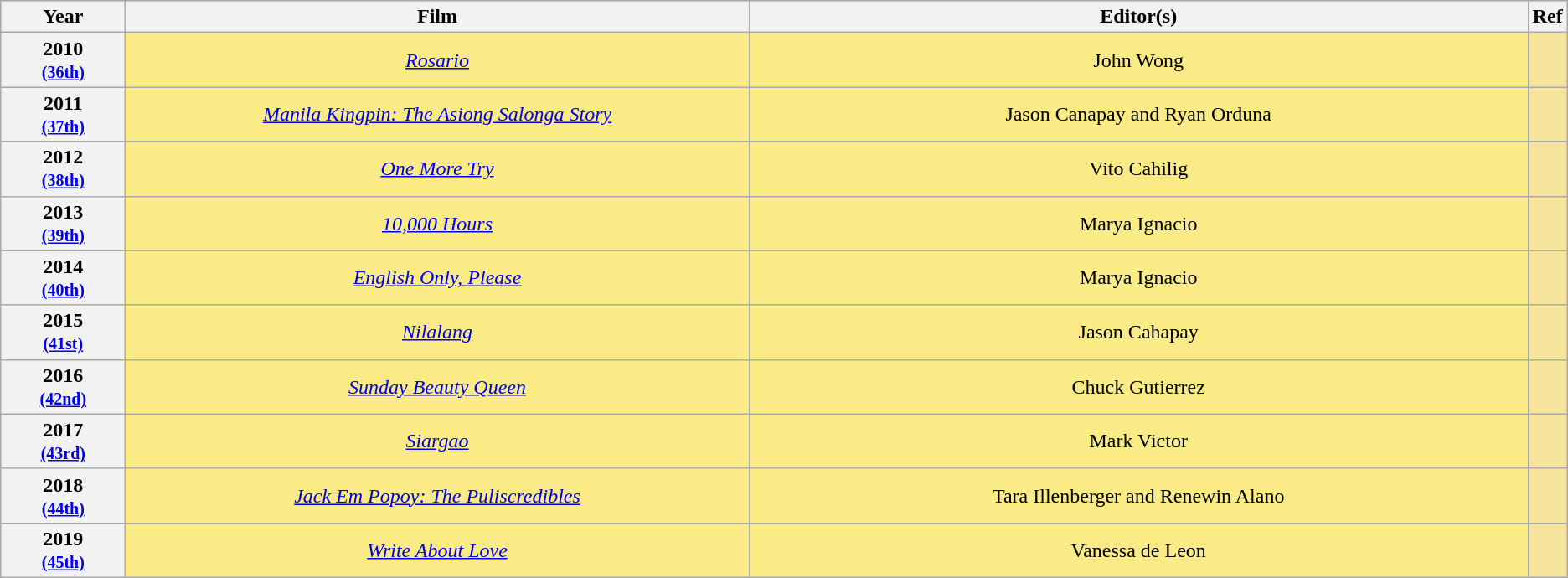<table class="wikitable" rowspan=2 style="text-align: center; background: #f6e39c">
<tr style="background:#bebebe;">
<th scope="col" style="width:8%;">Year</th>
<th scope="col" style="width:40%;">Film</th>
<th scope="col" style="width:50%;">Editor(s)</th>
<th scope="col" style="width:2%;">Ref</th>
</tr>
<tr>
<th scope="row" style="text-align:center">2010 <br><small><a href='#'>(36th)</a> </small></th>
<td style="background:#FAEB86"><em><a href='#'>Rosario</a></em></td>
<td style="background:#FAEB86">John Wong</td>
<td></td>
</tr>
<tr>
<th scope="row" style="text-align:center">2011 <br><small><a href='#'>(37th)</a> </small></th>
<td style="background:#FAEB86"><em><a href='#'>Manila Kingpin: The Asiong Salonga Story</a></em></td>
<td style="background:#FAEB86">Jason Canapay and Ryan Orduna</td>
<td></td>
</tr>
<tr>
<th scope="row" style="text-align:center">2012 <br><small><a href='#'>(38th)</a> </small></th>
<td style="background:#FAEB86"><em><a href='#'>One More Try</a></em></td>
<td style="background:#FAEB86">Vito Cahilig</td>
<td></td>
</tr>
<tr>
<th scope="row" style="text-align:center">2013 <br><small><a href='#'>(39th)</a> </small></th>
<td style="background:#FAEB86"><em><a href='#'>10,000 Hours</a></em></td>
<td style="background:#FAEB86">Marya Ignacio</td>
<td></td>
</tr>
<tr>
<th scope="row" style="text-align:center">2014 <br><small><a href='#'>(40th)</a> </small></th>
<td style="background:#FAEB86"><em><a href='#'>English Only, Please</a></em></td>
<td style="background:#FAEB86">Marya Ignacio</td>
<td></td>
</tr>
<tr>
<th scope="row" style="text-align:center">2015 <br><small><a href='#'>(41st)</a> </small></th>
<td style="background:#FAEB86"><em><a href='#'>Nilalang</a></em></td>
<td style="background:#FAEB86">Jason Cahapay</td>
<td></td>
</tr>
<tr>
<th scope="row" style="text-align:center">2016 <br><small><a href='#'>(42nd)</a> </small></th>
<td style="background:#FAEB86"><em><a href='#'>Sunday Beauty Queen</a></em></td>
<td style="background:#FAEB86">Chuck Gutierrez</td>
<td></td>
</tr>
<tr>
<th scope="row" style="text-align:center">2017 <br><small><a href='#'>(43rd)</a> </small></th>
<td style="background:#FAEB86"><em><a href='#'>Siargao</a></em></td>
<td style="background:#FAEB86">Mark Victor</td>
<td></td>
</tr>
<tr>
<th scope="row" style="text-align:center">2018 <br><small><a href='#'>(44th)</a> </small></th>
<td style="background:#FAEB86"><em><a href='#'>Jack Em Popoy: The Puliscredibles</a></em></td>
<td style="background:#FAEB86">Tara Illenberger and Renewin Alano</td>
<td></td>
</tr>
<tr>
<th scope="row" style="text-align:center">2019 <br><small><a href='#'>(45th)</a> </small></th>
<td style="background:#FAEB86"><em><a href='#'>Write About Love</a></em></td>
<td style="background:#FAEB86">Vanessa de Leon</td>
<td></td>
</tr>
</table>
